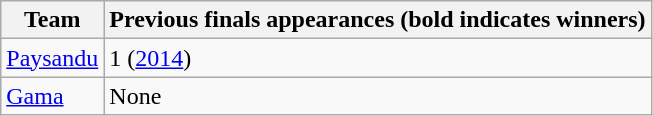<table class="wikitable">
<tr>
<th>Team</th>
<th>Previous finals appearances (bold indicates winners)</th>
</tr>
<tr>
<td> <a href='#'>Paysandu</a></td>
<td>1 (<a href='#'>2014</a>)</td>
</tr>
<tr>
<td> <a href='#'>Gama</a></td>
<td>None</td>
</tr>
</table>
